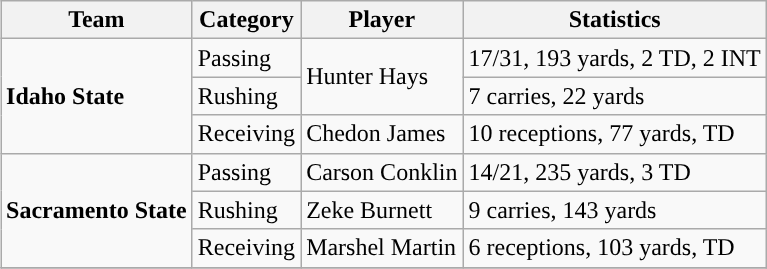<table class="wikitable" style="float: right;">
<tr>
<th>Team</th>
<th>Category</th>
<th>Player</th>
<th>Statistics</th>
</tr>
<tr>
<td rowspan=3><strong>Idaho State</strong></td>
<td>Passing</td>
<td rowspan="2">Hunter Hays</td>
<td>17/31, 193 yards, 2 TD, 2 INT</td>
</tr>
<tr>
<td>Rushing</td>
<td>7 carries, 22 yards</td>
</tr>
<tr>
<td>Receiving</td>
<td>Chedon James</td>
<td>10 receptions, 77 yards, TD</td>
</tr>
<tr>
<td rowspan=3><strong>Sacramento State</strong></td>
<td>Passing</td>
<td>Carson Conklin</td>
<td>14/21, 235 yards, 3 TD</td>
</tr>
<tr>
<td>Rushing</td>
<td>Zeke Burnett</td>
<td>9 carries, 143 yards</td>
</tr>
<tr>
<td>Receiving</td>
<td>Marshel Martin</td>
<td>6 receptions, 103 yards, TD</td>
</tr>
<tr>
</tr>
</table>
